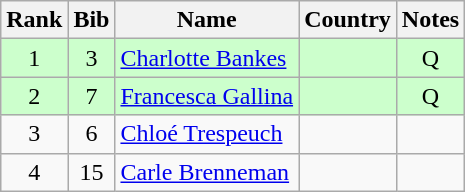<table class="wikitable" style="text-align:center;">
<tr>
<th>Rank</th>
<th>Bib</th>
<th>Name</th>
<th>Country</th>
<th>Notes</th>
</tr>
<tr bgcolor=ccffcc>
<td>1</td>
<td>3</td>
<td align=left><a href='#'>Charlotte Bankes</a></td>
<td align=left></td>
<td>Q</td>
</tr>
<tr bgcolor=ccffcc>
<td>2</td>
<td>7</td>
<td align=left><a href='#'>Francesca Gallina</a></td>
<td align=left></td>
<td>Q</td>
</tr>
<tr>
<td>3</td>
<td>6</td>
<td align=left><a href='#'>Chloé Trespeuch</a></td>
<td align=left></td>
<td></td>
</tr>
<tr>
<td>4</td>
<td>15</td>
<td align=left><a href='#'>Carle Brenneman</a></td>
<td align=left></td>
<td></td>
</tr>
</table>
